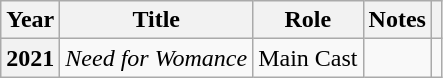<table class="wikitable sortable plainrowheaders">
<tr>
<th scope="col">Year</th>
<th scope="col">Title</th>
<th scope="col">Role</th>
<th scope="col">Notes</th>
<th scope="col" class="unsortable"></th>
</tr>
<tr>
<th scope="row">2021</th>
<td><em>Need for Womance</em></td>
<td>Main Cast</td>
<td></td>
<td></td>
</tr>
</table>
